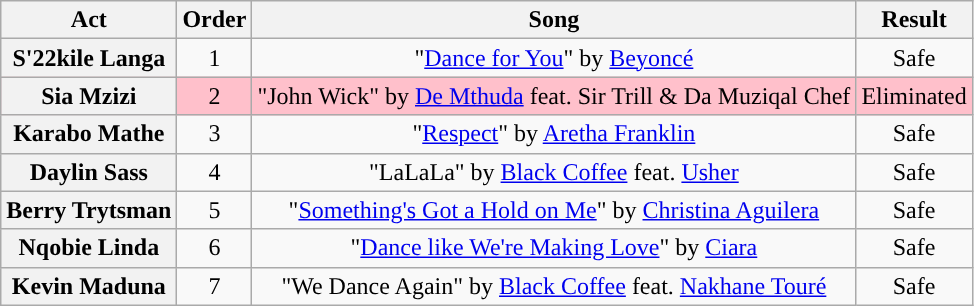<table class="wikitable plainrowheaders" style="text-align:center;">
<tr>
<th scope"col">Act</th>
<th scope"col">Order</th>
<th scope"col">Song</th>
<th scope"col">Result</th>
</tr>
<tr>
<th scope=row>S'22kile Langa</th>
<td>1</td>
<td>"<a href='#'>Dance for You</a>" by <a href='#'>Beyoncé</a></td>
<td>Safe</td>
</tr>
<tr style="background: pink">
<th scope=row>Sia Mzizi</th>
<td>2</td>
<td>"John Wick" by <a href='#'>De Mthuda</a> feat. Sir Trill & Da Muziqal Chef</td>
<td>Eliminated</td>
</tr>
<tr>
<th scope=row>Karabo Mathe</th>
<td>3</td>
<td>"<a href='#'>Respect</a>" by <a href='#'>Aretha Franklin</a></td>
<td>Safe</td>
</tr>
<tr>
<th scope=row>Daylin Sass</th>
<td>4</td>
<td>"LaLaLa" by <a href='#'>Black Coffee</a> feat. <a href='#'>Usher</a></td>
<td>Safe</td>
</tr>
<tr>
<th scope=row>Berry Trytsman</th>
<td>5</td>
<td>"<a href='#'>Something's Got a Hold on Me</a>" by <a href='#'>Christina Aguilera</a></td>
<td>Safe</td>
</tr>
<tr>
<th scope=row>Nqobie Linda</th>
<td>6</td>
<td>"<a href='#'>Dance like We're Making Love</a>" by <a href='#'>Ciara</a></td>
<td>Safe</td>
</tr>
<tr>
<th scope=row>Kevin Maduna</th>
<td>7</td>
<td>"We Dance Again" by <a href='#'>Black Coffee</a> feat. <a href='#'>Nakhane Touré</a></td>
<td>Safe</td>
</tr>
</table>
